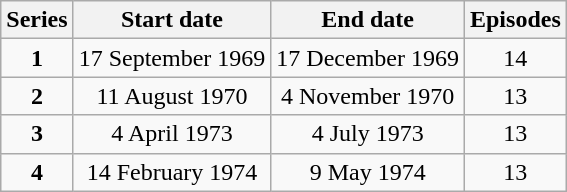<table class="wikitable" style="text-align:center;">
<tr>
<th>Series</th>
<th>Start date</th>
<th>End date</th>
<th>Episodes</th>
</tr>
<tr>
<td><strong>1</strong></td>
<td>17 September 1969</td>
<td>17 December 1969</td>
<td>14</td>
</tr>
<tr>
<td><strong>2</strong></td>
<td>11 August 1970</td>
<td>4 November 1970</td>
<td>13</td>
</tr>
<tr>
<td><strong>3</strong></td>
<td>4 April 1973</td>
<td>4 July 1973</td>
<td>13</td>
</tr>
<tr>
<td><strong>4</strong></td>
<td>14 February 1974</td>
<td>9 May 1974</td>
<td>13</td>
</tr>
</table>
